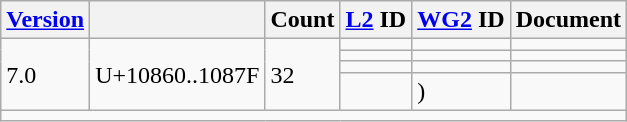<table class="wikitable sticky-header">
<tr>
<th><a href='#'>Version</a></th>
<th></th>
<th>Count</th>
<th><a href='#'>L2</a> ID</th>
<th><a href='#'>WG2</a> ID</th>
<th>Document</th>
</tr>
<tr>
<td rowspan="4">7.0</td>
<td rowspan="4">U+10860..1087F</td>
<td rowspan="4">32</td>
<td></td>
<td></td>
<td></td>
</tr>
<tr>
<td></td>
<td></td>
<td></td>
</tr>
<tr>
<td></td>
<td></td>
<td></td>
</tr>
<tr>
<td></td>
<td> )</td>
<td></td>
</tr>
<tr class="sortbottom">
<td colspan="6"></td>
</tr>
</table>
